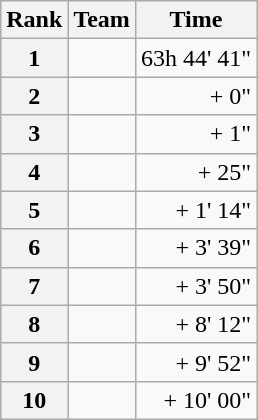<table class="wikitable">
<tr>
<th scope="col">Rank</th>
<th scope="col">Team</th>
<th scope="col">Time</th>
</tr>
<tr>
<th scope="row">1</th>
<td>  </td>
<td align="right">63h 44' 41"</td>
</tr>
<tr>
<th scope="row">2</th>
<td> </td>
<td align="right">+ 0"</td>
</tr>
<tr>
<th scope="row">3</th>
<td> </td>
<td align="right">+ 1"</td>
</tr>
<tr>
<th scope="row">4</th>
<td> </td>
<td align="right">+ 25"</td>
</tr>
<tr>
<th scope="row">5</th>
<td> </td>
<td align="right">+ 1' 14"</td>
</tr>
<tr>
<th scope="row">6</th>
<td> </td>
<td align="right">+ 3' 39"</td>
</tr>
<tr>
<th scope="row">7</th>
<td> </td>
<td align="right">+ 3' 50"</td>
</tr>
<tr>
<th scope="row">8</th>
<td> </td>
<td align="right">+ 8' 12"</td>
</tr>
<tr>
<th scope="row">9</th>
<td> </td>
<td align="right">+ 9' 52"</td>
</tr>
<tr>
<th scope="row">10</th>
<td> </td>
<td align="right">+ 10' 00"</td>
</tr>
</table>
